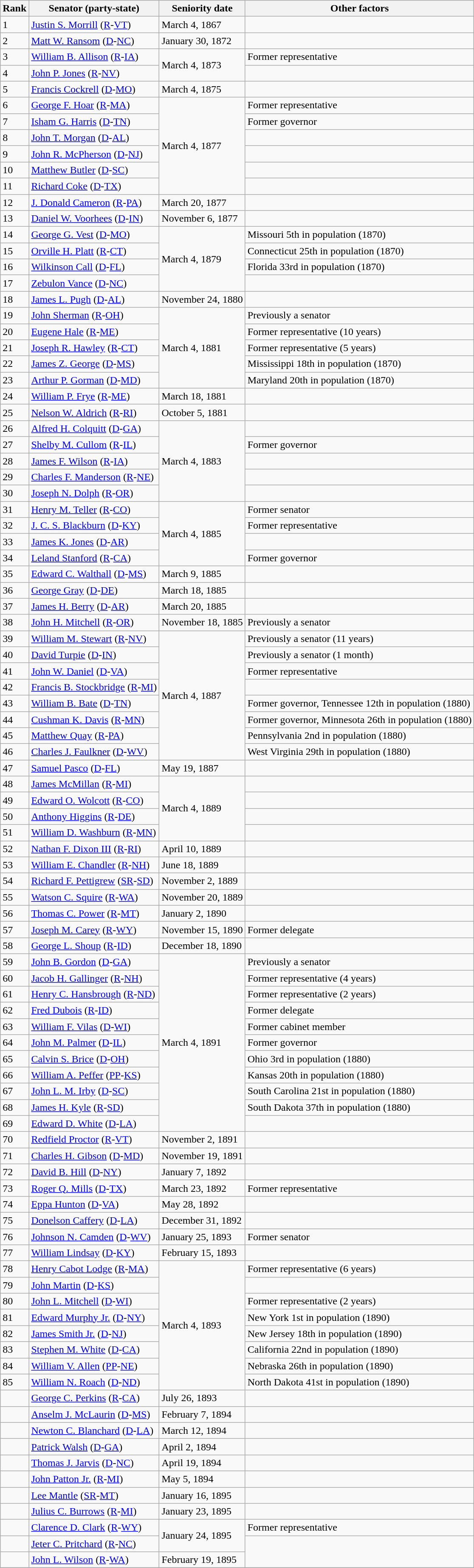<table class=wikitable>
<tr>
<th>Rank</th>
<th>Senator (party-state)</th>
<th>Seniority date</th>
<th>Other factors</th>
</tr>
<tr>
<td>1</td>
<td><a href='#'>Justin S. Morrill</a> (<a href='#'>R</a>-<a href='#'>VT</a>)</td>
<td>March 4, 1867</td>
<td></td>
</tr>
<tr>
<td>2</td>
<td><a href='#'>Matt W. Ransom</a> (<a href='#'>D</a>-<a href='#'>NC</a>)</td>
<td>January 30, 1872</td>
<td></td>
</tr>
<tr>
<td>3</td>
<td><a href='#'>William B. Allison</a> (<a href='#'>R</a>-<a href='#'>IA</a>)</td>
<td rowspan=2>March 4, 1873</td>
<td>Former representative</td>
</tr>
<tr>
<td>4</td>
<td><a href='#'>John P. Jones</a> (<a href='#'>R</a>-<a href='#'>NV</a>)</td>
<td></td>
</tr>
<tr>
<td>5</td>
<td><a href='#'>Francis Cockrell</a> (<a href='#'>D</a>-<a href='#'>MO</a>)</td>
<td>March 4, 1875</td>
<td></td>
</tr>
<tr>
<td>6</td>
<td><a href='#'>George F. Hoar</a> (<a href='#'>R</a>-<a href='#'>MA</a>)</td>
<td rowspan=6>March 4, 1877</td>
<td>Former representative</td>
</tr>
<tr>
<td>7</td>
<td><a href='#'>Isham G. Harris</a> (<a href='#'>D</a>-<a href='#'>TN</a>)</td>
<td>Former governor</td>
</tr>
<tr>
<td>8</td>
<td><a href='#'>John T. Morgan</a> (<a href='#'>D</a>-<a href='#'>AL</a>)</td>
<td></td>
</tr>
<tr>
<td>9</td>
<td><a href='#'>John R. McPherson</a> (<a href='#'>D</a>-<a href='#'>NJ</a>)</td>
<td></td>
</tr>
<tr>
<td>10</td>
<td><a href='#'>Matthew Butler</a> (<a href='#'>D</a>-<a href='#'>SC</a>)</td>
<td></td>
</tr>
<tr>
<td>11</td>
<td><a href='#'>Richard Coke</a> (<a href='#'>D</a>-<a href='#'>TX</a>)</td>
<td></td>
</tr>
<tr>
<td>12</td>
<td><a href='#'>J. Donald Cameron</a> (<a href='#'>R</a>-<a href='#'>PA</a>)</td>
<td>March 20, 1877</td>
<td></td>
</tr>
<tr>
<td>13</td>
<td><a href='#'>Daniel W. Voorhees</a> (<a href='#'>D</a>-<a href='#'>IN</a>)</td>
<td>November 6, 1877</td>
<td></td>
</tr>
<tr>
<td>14</td>
<td><a href='#'>George G. Vest</a> (<a href='#'>D</a>-<a href='#'>MO</a>)</td>
<td rowspan=4>March 4, 1879</td>
<td>Missouri 5th in population (1870)</td>
</tr>
<tr>
<td>15</td>
<td><a href='#'>Orville H. Platt</a> (<a href='#'>R</a>-<a href='#'>CT</a>)</td>
<td>Connecticut 25th in population (1870)</td>
</tr>
<tr>
<td>16</td>
<td><a href='#'>Wilkinson Call</a> (<a href='#'>D</a>-<a href='#'>FL</a>)</td>
<td>Florida 33rd in population (1870)</td>
</tr>
<tr>
<td>17</td>
<td><a href='#'>Zebulon Vance</a> (<a href='#'>D</a>-<a href='#'>NC</a>)</td>
<td></td>
</tr>
<tr>
<td>18</td>
<td><a href='#'>James L. Pugh</a> (<a href='#'>D</a>-<a href='#'>AL</a>)</td>
<td>November 24, 1880</td>
<td></td>
</tr>
<tr>
<td>19</td>
<td><a href='#'>John Sherman</a> (<a href='#'>R</a>-<a href='#'>OH</a>)</td>
<td rowspan=5>March 4, 1881</td>
<td>Previously a senator</td>
</tr>
<tr>
<td>20</td>
<td><a href='#'>Eugene Hale</a> (<a href='#'>R</a>-<a href='#'>ME</a>)</td>
<td>Former representative (10 years)</td>
</tr>
<tr>
<td>21</td>
<td><a href='#'>Joseph R. Hawley</a> (<a href='#'>R</a>-<a href='#'>CT</a>)</td>
<td>Former representative (5 years)</td>
</tr>
<tr>
<td>22</td>
<td><a href='#'>James Z. George</a> (<a href='#'>D</a>-<a href='#'>MS</a>)</td>
<td>Mississippi 18th in population (1870)</td>
</tr>
<tr>
<td>23</td>
<td><a href='#'>Arthur P. Gorman</a> (<a href='#'>D</a>-<a href='#'>MD</a>)</td>
<td>Maryland 20th in population (1870)</td>
</tr>
<tr>
<td>24</td>
<td><a href='#'>William P. Frye</a> (<a href='#'>R</a>-<a href='#'>ME</a>)</td>
<td>March 18, 1881</td>
<td></td>
</tr>
<tr>
<td>25</td>
<td><a href='#'>Nelson W. Aldrich</a> (<a href='#'>R</a>-<a href='#'>RI</a>)</td>
<td>October 5, 1881</td>
<td></td>
</tr>
<tr>
<td>26</td>
<td><a href='#'>Alfred H. Colquitt</a> (<a href='#'>D</a>-<a href='#'>GA</a>)</td>
<td rowspan=5>March 4, 1883</td>
<td></td>
</tr>
<tr>
<td>27</td>
<td><a href='#'>Shelby M. Cullom</a> (<a href='#'>R</a>-<a href='#'>IL</a>)</td>
<td>Former governor</td>
</tr>
<tr>
<td>28</td>
<td><a href='#'>James F. Wilson</a> (<a href='#'>R</a>-<a href='#'>IA</a>)</td>
<td></td>
</tr>
<tr>
<td>29</td>
<td><a href='#'>Charles F. Manderson</a> (<a href='#'>R</a>-<a href='#'>NE</a>)</td>
<td></td>
</tr>
<tr>
<td>30</td>
<td><a href='#'>Joseph N. Dolph</a> (<a href='#'>R</a>-<a href='#'>OR</a>)</td>
<td></td>
</tr>
<tr>
<td>31</td>
<td><a href='#'>Henry M. Teller</a> (<a href='#'>R</a>-<a href='#'>CO</a>)</td>
<td rowspan=4>March 4, 1885</td>
<td>Former senator</td>
</tr>
<tr>
<td>32</td>
<td><a href='#'>J. C. S. Blackburn</a> (<a href='#'>D</a>-<a href='#'>KY</a>)</td>
<td>Former representative</td>
</tr>
<tr>
<td>33</td>
<td><a href='#'>James K. Jones</a> (<a href='#'>D</a>-<a href='#'>AR</a>)</td>
<td></td>
</tr>
<tr>
<td>34</td>
<td><a href='#'>Leland Stanford</a> (<a href='#'>R</a>-<a href='#'>CA</a>)</td>
<td>Former governor</td>
</tr>
<tr>
<td>35</td>
<td><a href='#'>Edward C. Walthall</a> (<a href='#'>D</a>-<a href='#'>MS</a>)</td>
<td>March 9, 1885</td>
<td></td>
</tr>
<tr>
<td>36</td>
<td><a href='#'>George Gray</a> (<a href='#'>D</a>-<a href='#'>DE</a>)</td>
<td>March 18, 1885</td>
<td></td>
</tr>
<tr>
<td>37</td>
<td><a href='#'>James H. Berry</a> (<a href='#'>D</a>-<a href='#'>AR</a>)</td>
<td>March 20, 1885</td>
<td></td>
</tr>
<tr>
<td>38</td>
<td><a href='#'>John H. Mitchell</a> (<a href='#'>R</a>-<a href='#'>OR</a>)</td>
<td>November 18, 1885</td>
<td>Previously a senator</td>
</tr>
<tr>
<td>39</td>
<td><a href='#'>William M. Stewart</a> (<a href='#'>R</a>-<a href='#'>NV</a>)</td>
<td rowspan=8>March 4, 1887</td>
<td>Previously a senator (11 years)</td>
</tr>
<tr>
<td>40</td>
<td><a href='#'>David Turpie</a> (<a href='#'>D</a>-<a href='#'>IN</a>)</td>
<td>Previously a senator (1 month)</td>
</tr>
<tr>
<td>41</td>
<td><a href='#'>John W. Daniel</a> (<a href='#'>D</a>-<a href='#'>VA</a>)</td>
<td>Former representative</td>
</tr>
<tr>
<td>42</td>
<td><a href='#'>Francis B. Stockbridge</a> (<a href='#'>R</a>-<a href='#'>MI</a>)</td>
<td></td>
</tr>
<tr>
<td>43</td>
<td><a href='#'>William B. Bate</a> (<a href='#'>D</a>-<a href='#'>TN</a>)</td>
<td>Former governor, Tennessee 12th in population (1880)</td>
</tr>
<tr>
<td>44</td>
<td><a href='#'>Cushman K. Davis</a> (<a href='#'>R</a>-<a href='#'>MN</a>)</td>
<td>Former governor, Minnesota 26th in population (1880)</td>
</tr>
<tr>
<td>45</td>
<td><a href='#'>Matthew Quay</a> (<a href='#'>R</a>-<a href='#'>PA</a>)</td>
<td>Pennsylvania 2nd in population (1880)</td>
</tr>
<tr>
<td>46</td>
<td><a href='#'>Charles J. Faulkner</a> (<a href='#'>D</a>-<a href='#'>WV</a>)</td>
<td>West Virginia 29th in population (1880)</td>
</tr>
<tr>
<td>47</td>
<td><a href='#'>Samuel Pasco</a> (<a href='#'>D</a>-<a href='#'>FL</a>)</td>
<td>May 19, 1887</td>
<td></td>
</tr>
<tr>
<td>48</td>
<td><a href='#'>James McMillan</a> (<a href='#'>R</a>-<a href='#'>MI</a>)</td>
<td rowspan=4>March 4, 1889</td>
<td></td>
</tr>
<tr>
<td>49</td>
<td><a href='#'>Edward O. Wolcott</a> (<a href='#'>R</a>-<a href='#'>CO</a>)</td>
<td></td>
</tr>
<tr>
<td>50</td>
<td><a href='#'>Anthony Higgins</a> (<a href='#'>R</a>-<a href='#'>DE</a>)</td>
<td></td>
</tr>
<tr>
<td>51</td>
<td><a href='#'>William D. Washburn</a> (<a href='#'>R</a>-<a href='#'>MN</a>)</td>
<td></td>
</tr>
<tr>
<td>52</td>
<td><a href='#'>Nathan F. Dixon III</a> (<a href='#'>R</a>-<a href='#'>RI</a>)</td>
<td>April 10, 1889</td>
<td></td>
</tr>
<tr>
<td>53</td>
<td><a href='#'>William E. Chandler</a> (<a href='#'>R</a>-<a href='#'>NH</a>)</td>
<td>June 18, 1889</td>
<td></td>
</tr>
<tr>
<td>54</td>
<td><a href='#'>Richard F. Pettigrew</a> (<a href='#'>SR</a>-<a href='#'>SD</a>)</td>
<td>November 2, 1889</td>
<td></td>
</tr>
<tr>
<td>55</td>
<td><a href='#'>Watson C. Squire</a> (<a href='#'>R</a>-<a href='#'>WA</a>)</td>
<td>November 20, 1889</td>
<td></td>
</tr>
<tr>
<td>56</td>
<td><a href='#'>Thomas C. Power</a> (<a href='#'>R</a>-<a href='#'>MT</a>)</td>
<td>January 2, 1890</td>
<td></td>
</tr>
<tr>
<td>57</td>
<td><a href='#'>Joseph M. Carey</a> (<a href='#'>R</a>-<a href='#'>WY</a>)</td>
<td>November 15, 1890</td>
<td>Former delegate</td>
</tr>
<tr>
<td>58</td>
<td><a href='#'>George L. Shoup</a> (<a href='#'>R</a>-<a href='#'>ID</a>)</td>
<td>December 18, 1890</td>
<td></td>
</tr>
<tr>
<td>59</td>
<td><a href='#'>John B. Gordon</a> (<a href='#'>D</a>-<a href='#'>GA</a>)</td>
<td rowspan=11>March 4, 1891</td>
<td>Previously a senator</td>
</tr>
<tr>
<td>60</td>
<td><a href='#'>Jacob H. Gallinger</a> (<a href='#'>R</a>-<a href='#'>NH</a>)</td>
<td>Former representative (4 years)</td>
</tr>
<tr>
<td>61</td>
<td><a href='#'>Henry C. Hansbrough</a> (<a href='#'>R</a>-<a href='#'>ND</a>)</td>
<td>Former representative (2 years)</td>
</tr>
<tr>
<td>62</td>
<td><a href='#'>Fred Dubois</a> (<a href='#'>R</a>-<a href='#'>ID</a>)</td>
<td>Former delegate</td>
</tr>
<tr>
<td>63</td>
<td><a href='#'>William F. Vilas</a> (<a href='#'>D</a>-<a href='#'>WI</a>)</td>
<td>Former cabinet member</td>
</tr>
<tr>
<td>64</td>
<td><a href='#'>John M. Palmer</a> (<a href='#'>D</a>-<a href='#'>IL</a>)</td>
<td>Former governor</td>
</tr>
<tr>
<td>65</td>
<td><a href='#'>Calvin S. Brice</a> (<a href='#'>D</a>-<a href='#'>OH</a>)</td>
<td>Ohio 3rd in population (1880)</td>
</tr>
<tr>
<td>66</td>
<td><a href='#'>William A. Peffer</a> (<a href='#'>PP</a>-<a href='#'>KS</a>)</td>
<td>Kansas 20th in population (1880)</td>
</tr>
<tr>
<td>67</td>
<td><a href='#'>John L. M. Irby</a> (<a href='#'>D</a>-<a href='#'>SC</a>)</td>
<td>South Carolina 21st in population (1880)</td>
</tr>
<tr>
<td>68</td>
<td><a href='#'>James H. Kyle</a> (<a href='#'>R</a>-<a href='#'>SD</a>)</td>
<td>South Dakota 37th in population (1880)</td>
</tr>
<tr>
<td>69</td>
<td><a href='#'>Edward D. White</a> (<a href='#'>D</a>-<a href='#'>LA</a>)</td>
<td></td>
</tr>
<tr>
<td>70</td>
<td><a href='#'>Redfield Proctor</a> (<a href='#'>R</a>-<a href='#'>VT</a>)</td>
<td>November 2, 1891</td>
<td></td>
</tr>
<tr>
<td>71</td>
<td><a href='#'>Charles H. Gibson</a> (<a href='#'>D</a>-<a href='#'>MD</a>)</td>
<td>November 19, 1891</td>
<td></td>
</tr>
<tr>
<td>72</td>
<td><a href='#'>David B. Hill</a> (<a href='#'>D</a>-<a href='#'>NY</a>)</td>
<td>January 7, 1892</td>
<td></td>
</tr>
<tr>
<td>73</td>
<td><a href='#'>Roger Q. Mills</a> (<a href='#'>D</a>-<a href='#'>TX</a>)</td>
<td>March 23, 1892</td>
<td>Former representative</td>
</tr>
<tr>
<td>74</td>
<td><a href='#'>Eppa Hunton</a> (<a href='#'>D</a>-<a href='#'>VA</a>)</td>
<td>May 28, 1892</td>
<td></td>
</tr>
<tr>
<td>75</td>
<td><a href='#'>Donelson Caffery</a> (<a href='#'>D</a>-<a href='#'>LA</a>)</td>
<td>December 31, 1892</td>
<td></td>
</tr>
<tr>
<td>76</td>
<td><a href='#'>Johnson N. Camden</a> (<a href='#'>D</a>-<a href='#'>WV</a>)</td>
<td>January 25, 1893</td>
<td>Former senator</td>
</tr>
<tr>
<td>77</td>
<td><a href='#'>William Lindsay</a> (<a href='#'>D</a>-<a href='#'>KY</a>)</td>
<td>February 15, 1893</td>
<td></td>
</tr>
<tr>
<td>78</td>
<td><a href='#'>Henry Cabot Lodge</a> (<a href='#'>R</a>-<a href='#'>MA</a>)</td>
<td rowspan=8>March 4, 1893</td>
<td>Former representative (6 years)</td>
</tr>
<tr>
<td>79</td>
<td><a href='#'>John Martin</a> (<a href='#'>D</a>-<a href='#'>KS</a>)</td>
<td></td>
</tr>
<tr>
<td>80</td>
<td><a href='#'>John L. Mitchell</a> (<a href='#'>D</a>-<a href='#'>WI</a>)</td>
<td>Former representative (2 years)</td>
</tr>
<tr>
<td>81</td>
<td><a href='#'>Edward Murphy Jr.</a> (<a href='#'>D</a>-<a href='#'>NY</a>)</td>
<td>New York 1st in population (1890)</td>
</tr>
<tr>
<td>82</td>
<td><a href='#'>James Smith Jr.</a> (<a href='#'>D</a>-<a href='#'>NJ</a>)</td>
<td>New Jersey 18th in population (1890)</td>
</tr>
<tr>
<td>83</td>
<td><a href='#'>Stephen M. White</a> (<a href='#'>D</a>-<a href='#'>CA</a>)</td>
<td>California 22nd in population (1890)</td>
</tr>
<tr>
<td>84</td>
<td><a href='#'>William V. Allen</a> (<a href='#'>PP</a>-<a href='#'>NE</a>)</td>
<td>Nebraska 26th in population (1890)</td>
</tr>
<tr>
<td>85</td>
<td><a href='#'>William N. Roach</a> (<a href='#'>D</a>-<a href='#'>ND</a>)</td>
<td>North Dakota 41st in population (1890)</td>
</tr>
<tr>
<td></td>
<td><a href='#'>George C. Perkins</a> (<a href='#'>R</a>-<a href='#'>CA</a>)</td>
<td>July 26, 1893</td>
<td></td>
</tr>
<tr>
<td></td>
<td><a href='#'>Anselm J. McLaurin</a> (<a href='#'>D</a>-<a href='#'>MS</a>)</td>
<td>February 7, 1894</td>
<td></td>
</tr>
<tr>
<td></td>
<td><a href='#'>Newton C. Blanchard</a> (<a href='#'>D</a>-<a href='#'>LA</a>)</td>
<td>March 12, 1894</td>
<td></td>
</tr>
<tr>
<td></td>
<td><a href='#'>Patrick Walsh</a> (<a href='#'>D</a>-<a href='#'>GA</a>)</td>
<td>April 2, 1894</td>
<td></td>
</tr>
<tr>
<td></td>
<td><a href='#'>Thomas J. Jarvis</a> (<a href='#'>D</a>-<a href='#'>NC</a>)</td>
<td>April 19, 1894</td>
<td></td>
</tr>
<tr>
<td></td>
<td><a href='#'>John Patton Jr.</a> (<a href='#'>R</a>-<a href='#'>MI</a>)</td>
<td>May 5, 1894</td>
<td></td>
</tr>
<tr>
<td></td>
<td><a href='#'>Lee Mantle</a> (<a href='#'>SR</a>-<a href='#'>MT</a>)</td>
<td>January 16, 1895</td>
<td></td>
</tr>
<tr>
<td></td>
<td><a href='#'>Julius C. Burrows</a> (<a href='#'>R</a>-<a href='#'>MI</a>)</td>
<td>January 23, 1895</td>
<td></td>
</tr>
<tr>
<td></td>
<td><a href='#'>Clarence D. Clark</a> (<a href='#'>R</a>-<a href='#'>WY</a>)</td>
<td rowspan=2>January 24, 1895</td>
<td>Former representative</td>
</tr>
<tr>
<td></td>
<td><a href='#'>Jeter C. Pritchard</a> (<a href='#'>R</a>-<a href='#'>NC</a>)</td>
<td rowspan=2></td>
</tr>
<tr>
<td></td>
<td><a href='#'>John L. Wilson</a> (<a href='#'>R</a>-<a href='#'>WA</a>)</td>
<td>February 19, 1895</td>
</tr>
<tr>
</tr>
</table>
